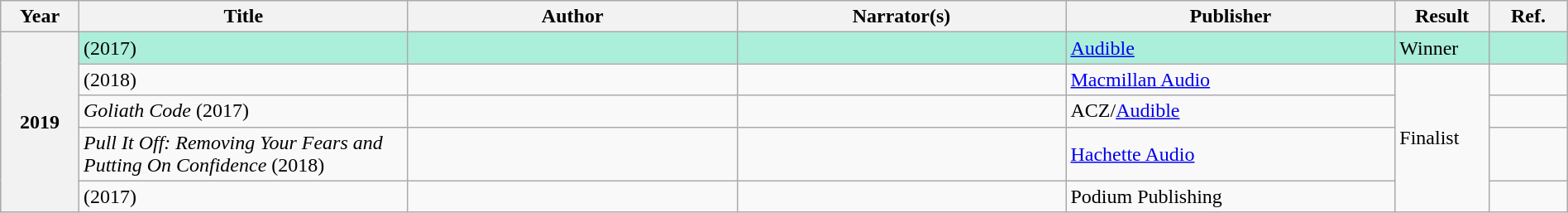<table class="wikitable sortable mw-collapsible" style="width:100%">
<tr>
<th width="5%">Year</th>
<th width="21%">Title</th>
<th width="21%">Author</th>
<th width="21%">Narrator(s)</th>
<th width="21%">Publisher</th>
<th width=“6%”>Result</th>
<th width="5%">Ref.</th>
</tr>
<tr style="background:#ABEED9">
<th rowspan="5">2019<br></th>
<td><em></em> (2017)</td>
<td></td>
<td></td>
<td><a href='#'>Audible</a></td>
<td>Winner</td>
<td></td>
</tr>
<tr>
<td><em></em> (2018)</td>
<td></td>
<td></td>
<td><a href='#'>Macmillan Audio</a></td>
<td rowspan="4">Finalist</td>
<td></td>
</tr>
<tr>
<td><em>Goliath Code</em> (2017)</td>
<td></td>
<td></td>
<td>ACZ/<a href='#'>Audible</a></td>
<td></td>
</tr>
<tr>
<td><em>Pull It Off: Removing Your Fears and Putting On Confidence</em> (2018)</td>
<td></td>
<td></td>
<td><a href='#'>Hachette Audio</a></td>
<td></td>
</tr>
<tr>
<td><em></em> (2017)</td>
<td></td>
<td></td>
<td>Podium Publishing</td>
<td></td>
</tr>
</table>
